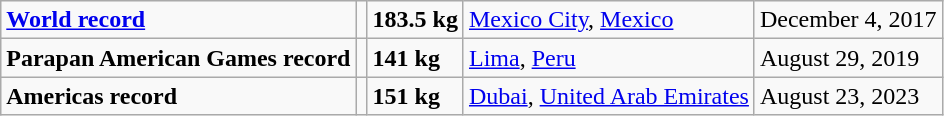<table class="wikitable">
<tr>
<td><strong><a href='#'>World record</a></strong></td>
<td></td>
<td><strong>183.5 kg</strong></td>
<td><a href='#'>Mexico City</a>, <a href='#'>Mexico</a></td>
<td>December 4, 2017</td>
</tr>
<tr>
<td><strong>Parapan American Games record</strong></td>
<td></td>
<td><strong>141 kg</strong></td>
<td><a href='#'>Lima</a>, <a href='#'>Peru</a></td>
<td>August 29, 2019</td>
</tr>
<tr>
<td><strong>Americas record</strong></td>
<td></td>
<td><strong>151 kg</strong></td>
<td><a href='#'>Dubai</a>, <a href='#'>United Arab Emirates</a></td>
<td>August 23, 2023</td>
</tr>
</table>
